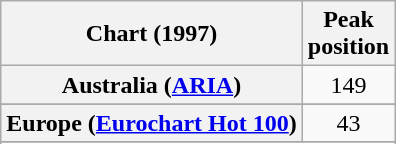<table class="wikitable sortable plainrowheaders" style="text-align:center">
<tr>
<th>Chart (1997)</th>
<th>Peak<br>position</th>
</tr>
<tr>
<th scope="row">Australia (<a href='#'>ARIA</a>)</th>
<td>149</td>
</tr>
<tr>
</tr>
<tr>
<th scope="row">Europe (<a href='#'>Eurochart Hot 100</a>)</th>
<td>43</td>
</tr>
<tr>
</tr>
<tr>
</tr>
</table>
